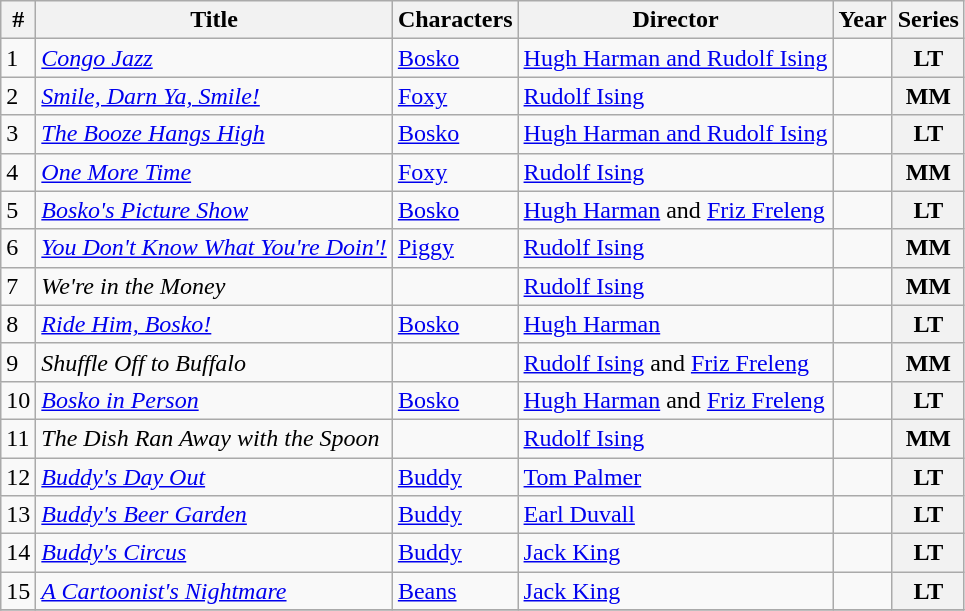<table class="wikitable sortable">
<tr>
<th>#</th>
<th>Title</th>
<th>Characters</th>
<th>Director</th>
<th>Year</th>
<th>Series</th>
</tr>
<tr>
<td>1</td>
<td><em><a href='#'>Congo Jazz</a></em></td>
<td><a href='#'>Bosko</a></td>
<td><a href='#'>Hugh Harman and Rudolf Ising</a></td>
<td></td>
<th>LT</th>
</tr>
<tr>
<td>2</td>
<td><em><a href='#'>Smile, Darn Ya, Smile!</a></em></td>
<td><a href='#'>Foxy</a></td>
<td><a href='#'>Rudolf Ising</a></td>
<td></td>
<th>MM</th>
</tr>
<tr>
<td>3</td>
<td><em><a href='#'>The Booze Hangs High</a></em></td>
<td><a href='#'>Bosko</a></td>
<td><a href='#'>Hugh Harman and Rudolf Ising</a></td>
<td></td>
<th>LT</th>
</tr>
<tr>
<td>4</td>
<td><em><a href='#'>One More Time</a></em></td>
<td><a href='#'>Foxy</a></td>
<td><a href='#'>Rudolf Ising</a></td>
<td></td>
<th>MM</th>
</tr>
<tr>
<td>5</td>
<td><em><a href='#'>Bosko's Picture Show</a></em></td>
<td><a href='#'>Bosko</a></td>
<td><a href='#'>Hugh Harman</a> and <a href='#'>Friz Freleng</a></td>
<td></td>
<th>LT</th>
</tr>
<tr>
<td>6</td>
<td><em><a href='#'>You Don't Know What You're Doin'!</a></em></td>
<td><a href='#'>Piggy</a></td>
<td><a href='#'>Rudolf Ising</a></td>
<td></td>
<th>MM</th>
</tr>
<tr>
<td>7</td>
<td><em>We're in the Money</em></td>
<td></td>
<td><a href='#'>Rudolf Ising</a></td>
<td></td>
<th>MM</th>
</tr>
<tr>
<td>8</td>
<td><em><a href='#'>Ride Him, Bosko!</a></em></td>
<td><a href='#'>Bosko</a></td>
<td><a href='#'>Hugh Harman</a></td>
<td></td>
<th>LT</th>
</tr>
<tr>
<td>9</td>
<td><em>Shuffle Off to Buffalo</em></td>
<td></td>
<td><a href='#'>Rudolf Ising</a> and <a href='#'>Friz Freleng</a></td>
<td></td>
<th>MM</th>
</tr>
<tr>
<td>10</td>
<td><em><a href='#'>Bosko in Person</a></em></td>
<td><a href='#'>Bosko</a></td>
<td><a href='#'>Hugh Harman</a> and <a href='#'>Friz Freleng</a></td>
<td></td>
<th>LT</th>
</tr>
<tr>
<td>11</td>
<td><em>The Dish Ran Away with the Spoon</em></td>
<td></td>
<td><a href='#'>Rudolf Ising</a></td>
<td></td>
<th>MM</th>
</tr>
<tr>
<td>12</td>
<td><em><a href='#'>Buddy's Day Out</a></em></td>
<td><a href='#'>Buddy</a></td>
<td><a href='#'>Tom Palmer</a></td>
<td></td>
<th>LT</th>
</tr>
<tr>
<td>13</td>
<td><em><a href='#'>Buddy's Beer Garden</a></em></td>
<td><a href='#'>Buddy</a></td>
<td><a href='#'>Earl Duvall</a></td>
<td></td>
<th>LT</th>
</tr>
<tr>
<td>14</td>
<td><em><a href='#'>Buddy's Circus</a></em></td>
<td><a href='#'>Buddy</a></td>
<td><a href='#'>Jack King</a></td>
<td></td>
<th>LT</th>
</tr>
<tr>
<td>15</td>
<td><em><a href='#'>A Cartoonist's Nightmare</a></em></td>
<td><a href='#'>Beans</a></td>
<td><a href='#'>Jack King</a></td>
<td></td>
<th>LT</th>
</tr>
<tr>
</tr>
</table>
